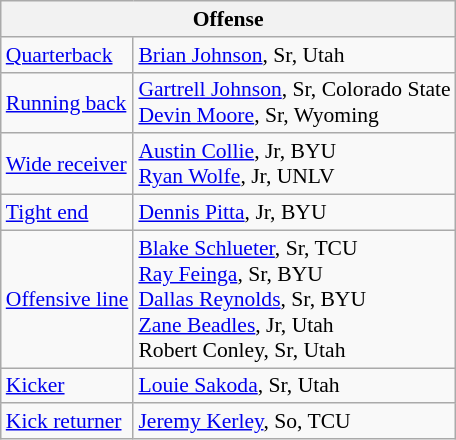<table class="wikitable" style="font-size: 90%;">
<tr>
<th colspan="2">Offense</th>
</tr>
<tr>
<td><a href='#'>Quarterback</a></td>
<td><a href='#'>Brian Johnson</a>, Sr, Utah</td>
</tr>
<tr>
<td><a href='#'>Running back</a></td>
<td><a href='#'>Gartrell Johnson</a>, Sr, Colorado State<br><a href='#'>Devin Moore</a>, Sr, Wyoming</td>
</tr>
<tr>
<td><a href='#'>Wide receiver</a></td>
<td><a href='#'>Austin Collie</a>, Jr, BYU<br><a href='#'>Ryan Wolfe</a>, Jr, UNLV</td>
</tr>
<tr>
<td><a href='#'>Tight end</a></td>
<td><a href='#'>Dennis Pitta</a>, Jr, BYU</td>
</tr>
<tr>
<td><a href='#'>Offensive line</a></td>
<td><a href='#'>Blake Schlueter</a>, Sr, TCU<br><a href='#'>Ray Feinga</a>, Sr, BYU<br><a href='#'>Dallas Reynolds</a>, Sr, BYU<br><a href='#'>Zane Beadles</a>, Jr, Utah<br>Robert Conley, Sr, Utah</td>
</tr>
<tr>
<td><a href='#'>Kicker</a></td>
<td><a href='#'>Louie Sakoda</a>, Sr, Utah</td>
</tr>
<tr>
<td><a href='#'>Kick returner</a></td>
<td><a href='#'>Jeremy Kerley</a>, So, TCU</td>
</tr>
</table>
